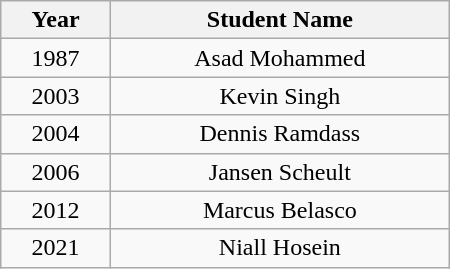<table class="wikitable" style="width: 300px; text-align:center; float:center;">
<tr>
<th>Year</th>
<th>Student Name</th>
</tr>
<tr>
<td>1987</td>
<td>Asad Mohammed</td>
</tr>
<tr>
<td>2003</td>
<td>Kevin Singh</td>
</tr>
<tr>
<td>2004</td>
<td>Dennis Ramdass</td>
</tr>
<tr>
<td>2006</td>
<td>Jansen Scheult</td>
</tr>
<tr>
<td>2012</td>
<td>Marcus Belasco</td>
</tr>
<tr>
<td>2021</td>
<td>Niall Hosein</td>
</tr>
</table>
